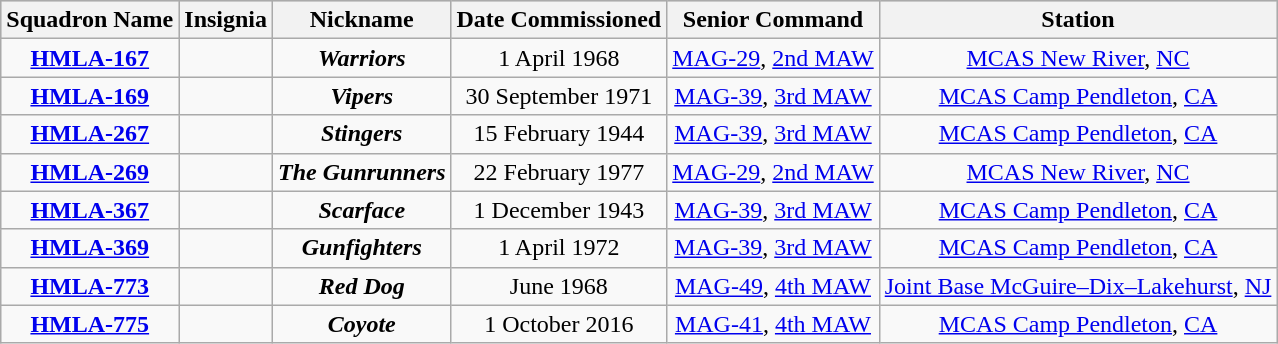<table class="wikitable sortable" style="text-align:center;">
<tr style="background:#CCCCCC;">
<th><strong>Squadron Name</strong></th>
<th><strong>Insignia</strong></th>
<th><strong>Nickname</strong></th>
<th><strong>Date Commissioned</strong></th>
<th><strong>Senior Command</strong></th>
<th><strong>Station</strong></th>
</tr>
<tr>
<td><strong><a href='#'>HMLA-167</a></strong></td>
<td></td>
<td><strong><em>Warriors</em></strong></td>
<td>1 April 1968</td>
<td><a href='#'>MAG-29</a>, <a href='#'>2nd MAW</a></td>
<td><a href='#'>MCAS New River</a>, <a href='#'>NC</a></td>
</tr>
<tr>
<td><strong><a href='#'>HMLA-169</a></strong></td>
<td></td>
<td><strong><em>Vipers</em></strong></td>
<td>30 September 1971</td>
<td><a href='#'>MAG-39</a>, <a href='#'>3rd MAW</a></td>
<td><a href='#'>MCAS Camp Pendleton</a>, <a href='#'>CA</a></td>
</tr>
<tr>
<td><strong><a href='#'>HMLA-267</a></strong></td>
<td></td>
<td><strong><em>Stingers</em></strong></td>
<td>15 February 1944</td>
<td><a href='#'>MAG-39</a>, <a href='#'>3rd MAW</a></td>
<td><a href='#'>MCAS Camp Pendleton</a>, <a href='#'>CA</a></td>
</tr>
<tr>
<td><strong><a href='#'>HMLA-269</a></strong></td>
<td></td>
<td><strong><em>The Gunrunners</em></strong></td>
<td>22 February 1977</td>
<td><a href='#'>MAG-29</a>, <a href='#'>2nd MAW</a></td>
<td><a href='#'>MCAS New River</a>, <a href='#'>NC</a></td>
</tr>
<tr>
<td><strong><a href='#'>HMLA-367</a></strong></td>
<td></td>
<td><strong><em>Scarface</em></strong></td>
<td>1 December 1943</td>
<td><a href='#'>MAG-39</a>, <a href='#'>3rd MAW</a></td>
<td><a href='#'>MCAS Camp Pendleton</a>, <a href='#'>CA</a></td>
</tr>
<tr>
<td><strong><a href='#'>HMLA-369</a></strong></td>
<td></td>
<td><strong><em>Gunfighters</em></strong></td>
<td>1 April 1972</td>
<td><a href='#'>MAG-39</a>, <a href='#'>3rd MAW</a></td>
<td><a href='#'>MCAS Camp Pendleton</a>, <a href='#'>CA</a></td>
</tr>
<tr>
<td><strong><a href='#'>HMLA-773</a></strong></td>
<td></td>
<td><strong><em>Red Dog</em></strong></td>
<td>June 1968</td>
<td><a href='#'>MAG-49</a>, <a href='#'>4th MAW</a></td>
<td><a href='#'>Joint Base McGuire–Dix–Lakehurst</a>, <a href='#'>NJ</a></td>
</tr>
<tr>
<td><strong><a href='#'>HMLA-775</a></strong></td>
<td></td>
<td><strong><em>Coyote</em></strong></td>
<td>1 October 2016</td>
<td><a href='#'>MAG-41</a>, <a href='#'>4th MAW</a></td>
<td><a href='#'>MCAS Camp Pendleton</a>, <a href='#'>CA</a></td>
</tr>
</table>
